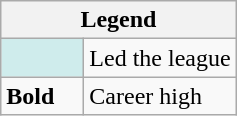<table class="wikitable mw-collapsible mw-collapsed">
<tr>
<th colspan="2">Legend</th>
</tr>
<tr>
<td style="background:#cfecec; width:3em;"></td>
<td>Led the league</td>
</tr>
<tr>
<td><strong>Bold</strong></td>
<td>Career high</td>
</tr>
</table>
